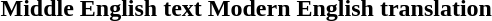<table border=0>
<tr>
<th>Middle English text</th>
<th>Modern English translation</th>
</tr>
<tr>
<td></td>
<td></td>
</tr>
<tr>
</tr>
</table>
